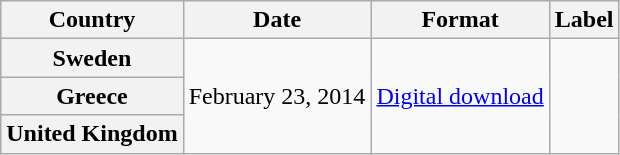<table class="wikitable plainrowheaders">
<tr>
<th scope="col">Country</th>
<th scope="col">Date</th>
<th scope="col">Format</th>
<th scope="col">Label</th>
</tr>
<tr>
<th scope="row">Sweden</th>
<td rowspan="3">February 23, 2014</td>
<td rowspan="3"><a href='#'>Digital download</a></td>
<td rowspan="3"></td>
</tr>
<tr>
<th scope="row">Greece</th>
</tr>
<tr>
<th scope="row">United Kingdom</th>
</tr>
</table>
